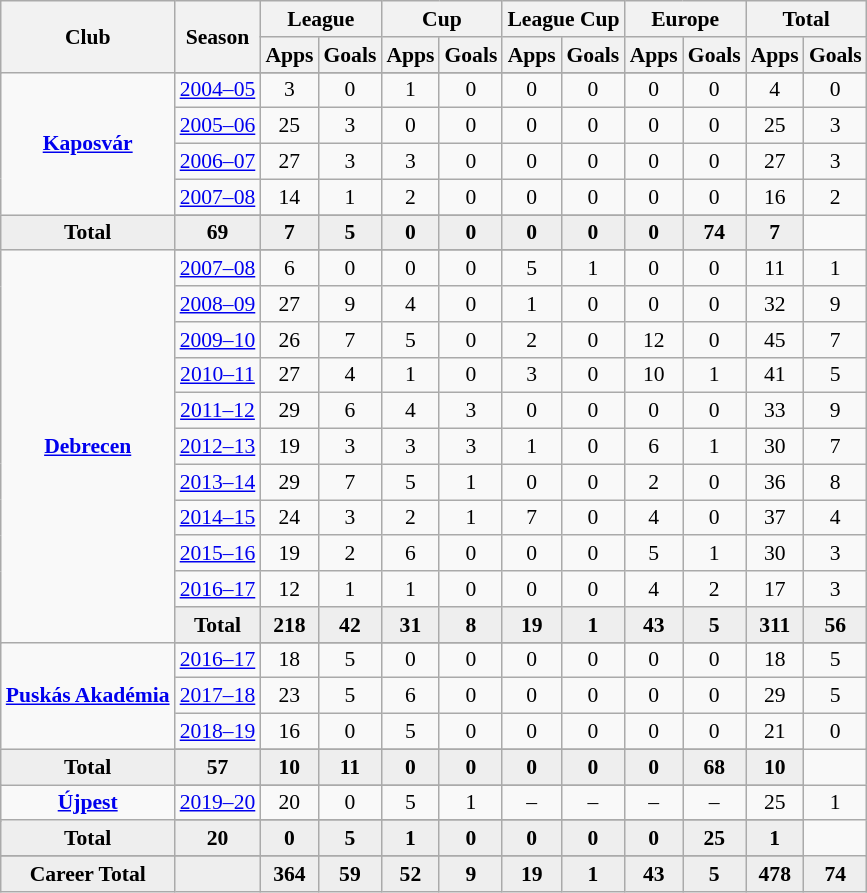<table class="wikitable" style="font-size:90%; text-align: center;">
<tr>
<th rowspan="2">Club</th>
<th rowspan="2">Season</th>
<th colspan="2">League</th>
<th colspan="2">Cup</th>
<th colspan="2">League Cup</th>
<th colspan="2">Europe</th>
<th colspan="2">Total</th>
</tr>
<tr>
<th>Apps</th>
<th>Goals</th>
<th>Apps</th>
<th>Goals</th>
<th>Apps</th>
<th>Goals</th>
<th>Apps</th>
<th>Goals</th>
<th>Apps</th>
<th>Goals</th>
</tr>
<tr ||-||-||-|->
<td rowspan="6" valign="center"><strong><a href='#'>Kaposvár</a></strong></td>
</tr>
<tr>
<td><a href='#'>2004–05</a></td>
<td>3</td>
<td>0</td>
<td>1</td>
<td>0</td>
<td>0</td>
<td>0</td>
<td>0</td>
<td>0</td>
<td>4</td>
<td>0</td>
</tr>
<tr>
<td><a href='#'>2005–06</a></td>
<td>25</td>
<td>3</td>
<td>0</td>
<td>0</td>
<td>0</td>
<td>0</td>
<td>0</td>
<td>0</td>
<td>25</td>
<td>3</td>
</tr>
<tr>
<td><a href='#'>2006–07</a></td>
<td>27</td>
<td>3</td>
<td>3</td>
<td>0</td>
<td>0</td>
<td>0</td>
<td>0</td>
<td>0</td>
<td>27</td>
<td>3</td>
</tr>
<tr>
<td><a href='#'>2007–08</a></td>
<td>14</td>
<td>1</td>
<td>2</td>
<td>0</td>
<td>0</td>
<td>0</td>
<td>0</td>
<td>0</td>
<td>16</td>
<td>2</td>
</tr>
<tr>
</tr>
<tr style="font-weight:bold; background-color:#eeeeee;">
<td>Total</td>
<td>69</td>
<td>7</td>
<td>5</td>
<td>0</td>
<td>0</td>
<td>0</td>
<td>0</td>
<td>0</td>
<td>74</td>
<td>7</td>
</tr>
<tr>
<td rowspan="12" valign="center"><strong><a href='#'>Debrecen</a></strong></td>
</tr>
<tr>
<td><a href='#'>2007–08</a></td>
<td>6</td>
<td>0</td>
<td>0</td>
<td>0</td>
<td>5</td>
<td>1</td>
<td>0</td>
<td>0</td>
<td>11</td>
<td>1</td>
</tr>
<tr>
<td><a href='#'>2008–09</a></td>
<td>27</td>
<td>9</td>
<td>4</td>
<td>0</td>
<td>1</td>
<td>0</td>
<td>0</td>
<td>0</td>
<td>32</td>
<td>9</td>
</tr>
<tr>
<td><a href='#'>2009–10</a></td>
<td>26</td>
<td>7</td>
<td>5</td>
<td>0</td>
<td>2</td>
<td>0</td>
<td>12</td>
<td>0</td>
<td>45</td>
<td>7</td>
</tr>
<tr>
<td><a href='#'>2010–11</a></td>
<td>27</td>
<td>4</td>
<td>1</td>
<td>0</td>
<td>3</td>
<td>0</td>
<td>10</td>
<td>1</td>
<td>41</td>
<td>5</td>
</tr>
<tr>
<td><a href='#'>2011–12</a></td>
<td>29</td>
<td>6</td>
<td>4</td>
<td>3</td>
<td>0</td>
<td>0</td>
<td>0</td>
<td>0</td>
<td>33</td>
<td>9</td>
</tr>
<tr>
<td><a href='#'>2012–13</a></td>
<td>19</td>
<td>3</td>
<td>3</td>
<td>3</td>
<td>1</td>
<td>0</td>
<td>6</td>
<td>1</td>
<td>30</td>
<td>7</td>
</tr>
<tr>
<td><a href='#'>2013–14</a></td>
<td>29</td>
<td>7</td>
<td>5</td>
<td>1</td>
<td>0</td>
<td>0</td>
<td>2</td>
<td>0</td>
<td>36</td>
<td>8</td>
</tr>
<tr>
<td><a href='#'>2014–15</a></td>
<td>24</td>
<td>3</td>
<td>2</td>
<td>1</td>
<td>7</td>
<td>0</td>
<td>4</td>
<td>0</td>
<td>37</td>
<td>4</td>
</tr>
<tr>
<td><a href='#'>2015–16</a></td>
<td>19</td>
<td>2</td>
<td>6</td>
<td>0</td>
<td>0</td>
<td>0</td>
<td>5</td>
<td>1</td>
<td>30</td>
<td>3</td>
</tr>
<tr>
<td><a href='#'>2016–17</a></td>
<td>12</td>
<td>1</td>
<td>1</td>
<td>0</td>
<td>0</td>
<td>0</td>
<td>4</td>
<td>2</td>
<td>17</td>
<td>3</td>
</tr>
<tr style="font-weight:bold; background-color:#eeeeee;">
<td>Total</td>
<td>218</td>
<td>42</td>
<td>31</td>
<td>8</td>
<td>19</td>
<td>1</td>
<td>43</td>
<td>5</td>
<td>311</td>
<td>56</td>
</tr>
<tr>
<td rowspan="5" valign="center"><strong><a href='#'>Puskás Akadémia</a></strong></td>
</tr>
<tr>
<td><a href='#'>2016–17</a></td>
<td>18</td>
<td>5</td>
<td>0</td>
<td>0</td>
<td>0</td>
<td>0</td>
<td>0</td>
<td>0</td>
<td>18</td>
<td>5</td>
</tr>
<tr>
<td><a href='#'>2017–18</a></td>
<td>23</td>
<td>5</td>
<td>6</td>
<td>0</td>
<td>0</td>
<td>0</td>
<td>0</td>
<td>0</td>
<td>29</td>
<td>5</td>
</tr>
<tr>
<td><a href='#'>2018–19</a></td>
<td>16</td>
<td>0</td>
<td>5</td>
<td>0</td>
<td>0</td>
<td>0</td>
<td>0</td>
<td>0</td>
<td>21</td>
<td>0</td>
</tr>
<tr>
</tr>
<tr style="font-weight:bold; background-color:#eeeeee;">
<td>Total</td>
<td>57</td>
<td>10</td>
<td>11</td>
<td>0</td>
<td>0</td>
<td>0</td>
<td>0</td>
<td>0</td>
<td>68</td>
<td>10</td>
</tr>
<tr>
<td rowspan="3" valign="center"><strong><a href='#'>Újpest</a></strong></td>
</tr>
<tr>
<td><a href='#'>2019–20</a></td>
<td>20</td>
<td>0</td>
<td>5</td>
<td>1</td>
<td>–</td>
<td>–</td>
<td>–</td>
<td>–</td>
<td>25</td>
<td>1</td>
</tr>
<tr>
</tr>
<tr style="font-weight:bold; background-color:#eeeeee;">
<td>Total</td>
<td>20</td>
<td>0</td>
<td>5</td>
<td>1</td>
<td>0</td>
<td>0</td>
<td>0</td>
<td>0</td>
<td>25</td>
<td>1</td>
</tr>
<tr>
</tr>
<tr style="font-weight:bold; background-color:#eeeeee;">
<td rowspan="2" valign="top"><strong>Career Total</strong></td>
<td></td>
<td><strong>364</strong></td>
<td><strong>59</strong></td>
<td><strong>52</strong></td>
<td><strong>9</strong></td>
<td><strong>19</strong></td>
<td><strong>1</strong></td>
<td><strong>43</strong></td>
<td><strong>5</strong></td>
<td><strong>478</strong></td>
<td><strong>74</strong></td>
</tr>
</table>
